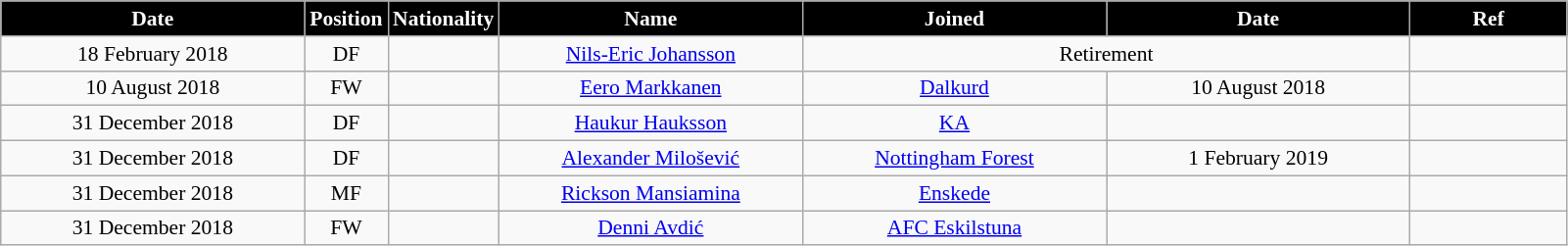<table class="wikitable"  style="text-align:center; font-size:90%; ">
<tr>
<th style="background:#000000; color:white; width:200px;">Date</th>
<th style="background:#000000; color:white; width:50px;">Position</th>
<th style="background:#000000; color:white; width:50px;">Nationality</th>
<th style="background:#000000; color:white; width:200px;">Name</th>
<th style="background:#000000; color:white; width:200px;">Joined</th>
<th style="background:#000000; color:white; width:200px;">Date</th>
<th style="background:#000000; color:white; width:100px;">Ref</th>
</tr>
<tr>
<td>18 February 2018</td>
<td>DF</td>
<td></td>
<td><a href='#'>Nils-Eric Johansson</a></td>
<td colspan="2">Retirement</td>
<td></td>
</tr>
<tr>
<td>10 August 2018</td>
<td>FW</td>
<td></td>
<td><a href='#'>Eero Markkanen</a></td>
<td><a href='#'>Dalkurd</a></td>
<td>10 August 2018</td>
<td></td>
</tr>
<tr>
<td>31 December 2018</td>
<td>DF</td>
<td></td>
<td><a href='#'>Haukur Hauksson</a></td>
<td><a href='#'>KA</a></td>
<td></td>
<td></td>
</tr>
<tr>
<td>31 December 2018</td>
<td>DF</td>
<td></td>
<td><a href='#'>Alexander Milošević</a></td>
<td><a href='#'>Nottingham Forest</a></td>
<td>1 February 2019</td>
<td></td>
</tr>
<tr>
<td>31 December 2018</td>
<td>MF</td>
<td></td>
<td><a href='#'>Rickson Mansiamina</a></td>
<td><a href='#'>Enskede</a></td>
<td></td>
<td></td>
</tr>
<tr>
<td>31 December 2018</td>
<td>FW</td>
<td></td>
<td><a href='#'>Denni Avdić</a></td>
<td><a href='#'>AFC Eskilstuna</a></td>
<td></td>
<td></td>
</tr>
</table>
